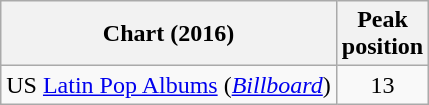<table class="wikitable sortable plainrowheaders">
<tr>
<th>Chart (2016)</th>
<th>Peak<br>position</th>
</tr>
<tr>
<td>US <a href='#'>Latin Pop Albums</a> (<em><a href='#'>Billboard</a></em>)</td>
<td align="center">13</td>
</tr>
</table>
